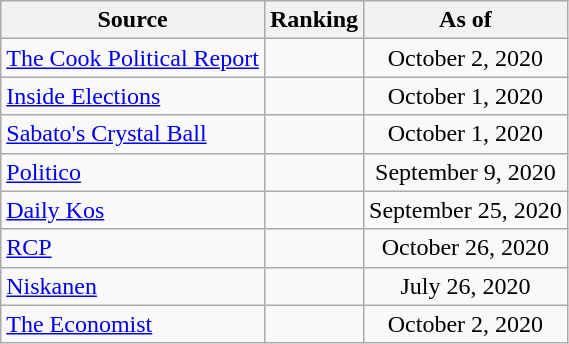<table class="wikitable" style="text-align:center">
<tr>
<th>Source</th>
<th>Ranking</th>
<th>As of</th>
</tr>
<tr>
<td align=left><a href='#'>The Cook Political Report</a></td>
<td></td>
<td>October 2, 2020</td>
</tr>
<tr>
<td align=left><a href='#'>Inside Elections</a></td>
<td></td>
<td>October 1, 2020</td>
</tr>
<tr>
<td align=left><a href='#'>Sabato's Crystal Ball</a></td>
<td></td>
<td>October 1, 2020</td>
</tr>
<tr>
<td align="left"><a href='#'>Politico</a></td>
<td></td>
<td>September 9, 2020</td>
</tr>
<tr>
<td align="left"><a href='#'>Daily Kos</a></td>
<td></td>
<td>September 25, 2020</td>
</tr>
<tr>
<td align="left"><a href='#'>RCP</a></td>
<td></td>
<td>October 26, 2020</td>
</tr>
<tr>
<td align="left"><a href='#'>Niskanen</a></td>
<td></td>
<td>July 26, 2020</td>
</tr>
<tr>
<td align="left"><a href='#'>The Economist</a></td>
<td></td>
<td>October 2, 2020</td>
</tr>
</table>
